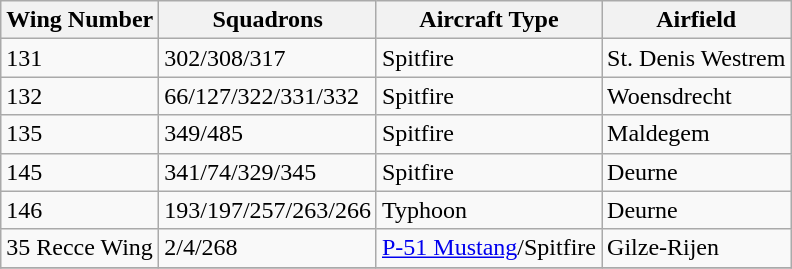<table class="wikitable">
<tr>
<th>Wing Number</th>
<th>Squadrons</th>
<th>Aircraft Type</th>
<th>Airfield</th>
</tr>
<tr>
<td>131</td>
<td>302/308/317</td>
<td>Spitfire</td>
<td>St. Denis Westrem</td>
</tr>
<tr>
<td>132</td>
<td>66/127/322/331/332</td>
<td>Spitfire</td>
<td>Woensdrecht</td>
</tr>
<tr>
<td>135</td>
<td>349/485</td>
<td>Spitfire</td>
<td>Maldegem</td>
</tr>
<tr>
<td>145</td>
<td>341/74/329/345</td>
<td>Spitfire</td>
<td>Deurne</td>
</tr>
<tr>
<td>146</td>
<td>193/197/257/263/266</td>
<td>Typhoon</td>
<td>Deurne</td>
</tr>
<tr>
<td>35 Recce Wing</td>
<td>2/4/268</td>
<td><a href='#'>P-51 Mustang</a>/Spitfire</td>
<td>Gilze-Rijen</td>
</tr>
<tr>
</tr>
</table>
